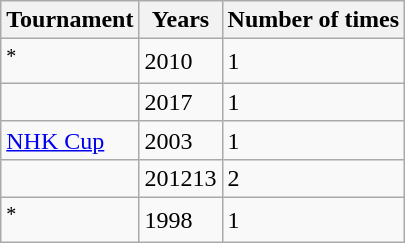<table class="wikitable">
<tr>
<th>Tournament</th>
<th>Years</th>
<th>Number of times</th>
</tr>
<tr>
<td><sup>*</sup></td>
<td>2010</td>
<td>1</td>
</tr>
<tr>
<td></td>
<td>2017</td>
<td>1</td>
</tr>
<tr>
<td><a href='#'>NHK Cup</a></td>
<td>2003</td>
<td>1</td>
</tr>
<tr>
<td></td>
<td>201213</td>
<td>2</td>
</tr>
<tr>
<td><sup>*</sup></td>
<td>1998</td>
<td>1</td>
</tr>
</table>
